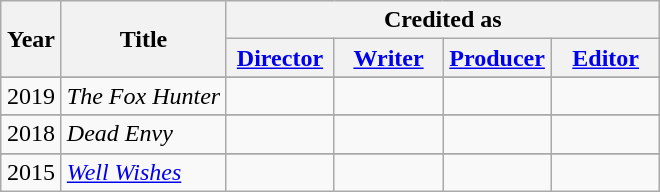<table class="wikitable">
<tr>
<th rowspan="2" style="width:33px;">Year</th>
<th rowspan="2">Title</th>
<th colspan="4">Credited as</th>
</tr>
<tr>
<th width="65"><a href='#'>Director</a></th>
<th width="65"><a href='#'>Writer</a></th>
<th width="65"><a href='#'>Producer</a></th>
<th width="65"><a href='#'>Editor</a></th>
</tr>
<tr>
</tr>
<tr style="text-align:center;">
<td>2019</td>
<td style="text-align:left;"><em>The Fox Hunter</em></td>
<td></td>
<td></td>
<td></td>
<td></td>
</tr>
<tr>
</tr>
<tr style="text-align:center;">
<td>2018</td>
<td style="text-align:left;"><em>Dead Envy</em></td>
<td></td>
<td></td>
<td></td>
<td></td>
</tr>
<tr>
</tr>
<tr style="text-align:center;">
<td>2015</td>
<td style="text-align:left;"><em><a href='#'>Well Wishes</a></em></td>
<td></td>
<td></td>
<td></td>
<td></td>
</tr>
</table>
